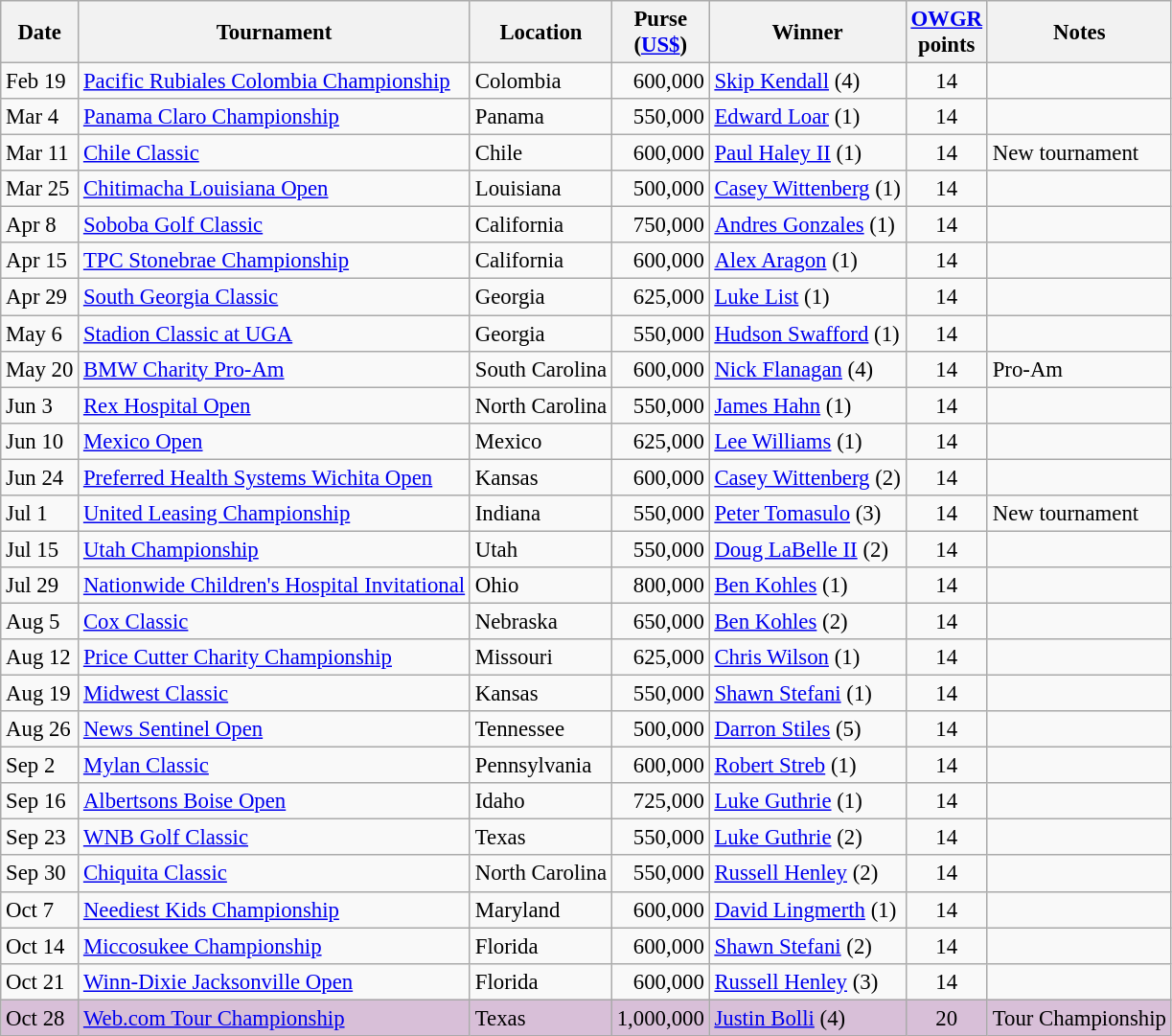<table class="wikitable" style="font-size:95%">
<tr>
<th>Date</th>
<th>Tournament</th>
<th>Location</th>
<th>Purse<br>(<a href='#'>US$</a>)</th>
<th>Winner</th>
<th><a href='#'>OWGR</a><br>points</th>
<th>Notes</th>
</tr>
<tr>
<td>Feb 19</td>
<td><a href='#'>Pacific Rubiales Colombia Championship</a></td>
<td>Colombia</td>
<td align=right>600,000</td>
<td> <a href='#'>Skip Kendall</a> (4)</td>
<td align=center>14</td>
<td></td>
</tr>
<tr>
<td>Mar 4</td>
<td><a href='#'>Panama Claro Championship</a></td>
<td>Panama</td>
<td align=right>550,000</td>
<td> <a href='#'>Edward Loar</a> (1)</td>
<td align=center>14</td>
<td></td>
</tr>
<tr>
<td>Mar 11</td>
<td><a href='#'>Chile Classic</a></td>
<td>Chile</td>
<td align=right>600,000</td>
<td> <a href='#'>Paul Haley II</a> (1)</td>
<td align=center>14</td>
<td>New tournament</td>
</tr>
<tr>
<td>Mar 25</td>
<td><a href='#'>Chitimacha Louisiana Open</a></td>
<td>Louisiana</td>
<td align=right>500,000</td>
<td> <a href='#'>Casey Wittenberg</a> (1)</td>
<td align=center>14</td>
<td></td>
</tr>
<tr>
<td>Apr 8</td>
<td><a href='#'>Soboba Golf Classic</a></td>
<td>California</td>
<td align=right>750,000</td>
<td> <a href='#'>Andres Gonzales</a> (1)</td>
<td align=center>14</td>
<td></td>
</tr>
<tr>
<td>Apr 15</td>
<td><a href='#'>TPC Stonebrae Championship</a></td>
<td>California</td>
<td align=right>600,000</td>
<td> <a href='#'>Alex Aragon</a> (1)</td>
<td align=center>14</td>
<td></td>
</tr>
<tr>
<td>Apr 29</td>
<td><a href='#'>South Georgia Classic</a></td>
<td>Georgia</td>
<td align=right>625,000</td>
<td> <a href='#'>Luke List</a> (1)</td>
<td align=center>14</td>
<td></td>
</tr>
<tr>
<td>May 6</td>
<td><a href='#'>Stadion Classic at UGA</a></td>
<td>Georgia</td>
<td align=right>550,000</td>
<td> <a href='#'>Hudson Swafford</a> (1)</td>
<td align=center>14</td>
<td></td>
</tr>
<tr>
<td>May 20</td>
<td><a href='#'>BMW Charity Pro-Am</a></td>
<td>South Carolina</td>
<td align=right>600,000</td>
<td> <a href='#'>Nick Flanagan</a> (4)</td>
<td align=center>14</td>
<td>Pro-Am</td>
</tr>
<tr>
<td>Jun 3</td>
<td><a href='#'>Rex Hospital Open</a></td>
<td>North Carolina</td>
<td align=right>550,000</td>
<td> <a href='#'>James Hahn</a> (1)</td>
<td align=center>14</td>
<td></td>
</tr>
<tr>
<td>Jun 10</td>
<td><a href='#'>Mexico Open</a></td>
<td>Mexico</td>
<td align=right>625,000</td>
<td> <a href='#'>Lee Williams</a> (1)</td>
<td align=center>14</td>
<td></td>
</tr>
<tr>
<td>Jun 24</td>
<td><a href='#'>Preferred Health Systems Wichita Open</a></td>
<td>Kansas</td>
<td align=right>600,000</td>
<td> <a href='#'>Casey Wittenberg</a> (2)</td>
<td align=center>14</td>
<td></td>
</tr>
<tr>
<td>Jul 1</td>
<td><a href='#'>United Leasing Championship</a></td>
<td>Indiana</td>
<td align=right>550,000</td>
<td> <a href='#'>Peter Tomasulo</a> (3)</td>
<td align=center>14</td>
<td>New tournament</td>
</tr>
<tr>
<td>Jul 15</td>
<td><a href='#'>Utah Championship</a></td>
<td>Utah</td>
<td align=right>550,000</td>
<td> <a href='#'>Doug LaBelle II</a> (2)</td>
<td align=center>14</td>
<td></td>
</tr>
<tr>
<td>Jul 29</td>
<td><a href='#'>Nationwide Children's Hospital Invitational</a></td>
<td>Ohio</td>
<td align=right>800,000</td>
<td> <a href='#'>Ben Kohles</a> (1)</td>
<td align=center>14</td>
<td></td>
</tr>
<tr>
<td>Aug 5</td>
<td><a href='#'>Cox Classic</a></td>
<td>Nebraska</td>
<td align=right>650,000</td>
<td> <a href='#'>Ben Kohles</a> (2)</td>
<td align=center>14</td>
<td></td>
</tr>
<tr>
<td>Aug 12</td>
<td><a href='#'>Price Cutter Charity Championship</a></td>
<td>Missouri</td>
<td align=right>625,000</td>
<td> <a href='#'>Chris Wilson</a> (1)</td>
<td align=center>14</td>
<td></td>
</tr>
<tr>
<td>Aug 19</td>
<td><a href='#'>Midwest Classic</a></td>
<td>Kansas</td>
<td align=right>550,000</td>
<td> <a href='#'>Shawn Stefani</a> (1)</td>
<td align=center>14</td>
<td></td>
</tr>
<tr>
<td>Aug 26</td>
<td><a href='#'>News Sentinel Open</a></td>
<td>Tennessee</td>
<td align=right>500,000</td>
<td> <a href='#'>Darron Stiles</a> (5)</td>
<td align=center>14</td>
<td></td>
</tr>
<tr>
<td>Sep 2</td>
<td><a href='#'>Mylan Classic</a></td>
<td>Pennsylvania</td>
<td align=right>600,000</td>
<td> <a href='#'>Robert Streb</a> (1)</td>
<td align=center>14</td>
<td></td>
</tr>
<tr>
<td>Sep 16</td>
<td><a href='#'>Albertsons Boise Open</a></td>
<td>Idaho</td>
<td align=right>725,000</td>
<td> <a href='#'>Luke Guthrie</a> (1)</td>
<td align=center>14</td>
<td></td>
</tr>
<tr>
<td>Sep 23</td>
<td><a href='#'>WNB Golf Classic</a></td>
<td>Texas</td>
<td align=right>550,000</td>
<td> <a href='#'>Luke Guthrie</a> (2)</td>
<td align=center>14</td>
<td></td>
</tr>
<tr>
<td>Sep 30</td>
<td><a href='#'>Chiquita Classic</a></td>
<td>North Carolina</td>
<td align=right>550,000</td>
<td> <a href='#'>Russell Henley</a> (2)</td>
<td align=center>14</td>
<td></td>
</tr>
<tr>
<td>Oct 7</td>
<td><a href='#'>Neediest Kids Championship</a></td>
<td>Maryland</td>
<td align=right>600,000</td>
<td> <a href='#'>David Lingmerth</a> (1)</td>
<td align=center>14</td>
<td></td>
</tr>
<tr>
<td>Oct 14</td>
<td><a href='#'>Miccosukee Championship</a></td>
<td>Florida</td>
<td align=right>600,000</td>
<td> <a href='#'>Shawn Stefani</a> (2)</td>
<td align=center>14</td>
<td></td>
</tr>
<tr>
<td>Oct 21</td>
<td><a href='#'>Winn-Dixie Jacksonville Open</a></td>
<td>Florida</td>
<td align=right>600,000</td>
<td> <a href='#'>Russell Henley</a> (3)</td>
<td align=center>14</td>
<td></td>
</tr>
<tr style="background:thistle;">
<td>Oct 28</td>
<td><a href='#'>Web.com Tour Championship</a></td>
<td>Texas</td>
<td align=right>1,000,000</td>
<td> <a href='#'>Justin Bolli</a> (4)</td>
<td align=center>20</td>
<td>Tour Championship</td>
</tr>
</table>
